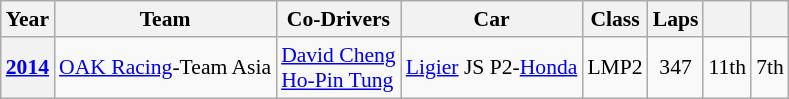<table class="wikitable" style="text-align:center; font-size:90%">
<tr>
<th>Year</th>
<th>Team</th>
<th>Co-Drivers</th>
<th>Car</th>
<th>Class</th>
<th>Laps</th>
<th></th>
<th></th>
</tr>
<tr>
<th><a href='#'>2014</a></th>
<td align="left"nowrap> <a href='#'>OAK Racing</a>-Team Asia</td>
<td align="left"nowrap> <a href='#'>David Cheng</a><br> <a href='#'>Ho-Pin Tung</a></td>
<td align="left"nowrap><a href='#'>Ligier</a> JS P2-<a href='#'>Honda</a></td>
<td>LMP2</td>
<td>347</td>
<td>11th</td>
<td>7th</td>
</tr>
</table>
